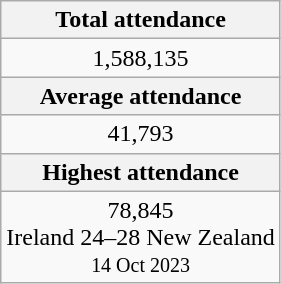<table class=wikitable>
<tr>
<th colspan=3 align=center>Total attendance</th>
</tr>
<tr>
<td colspan=3 align=center>1,588,135</td>
</tr>
<tr>
<th colspan=3 align=center>Average attendance</th>
</tr>
<tr>
<td colspan=3 align=center>41,793</td>
</tr>
<tr>
<th colspan=3 align=center>Highest attendance</th>
</tr>
<tr>
<td colspan=3 align=center>78,845 <br> Ireland 24–28 New Zealand <br> <small>14 Oct 2023</small></td>
</tr>
</table>
